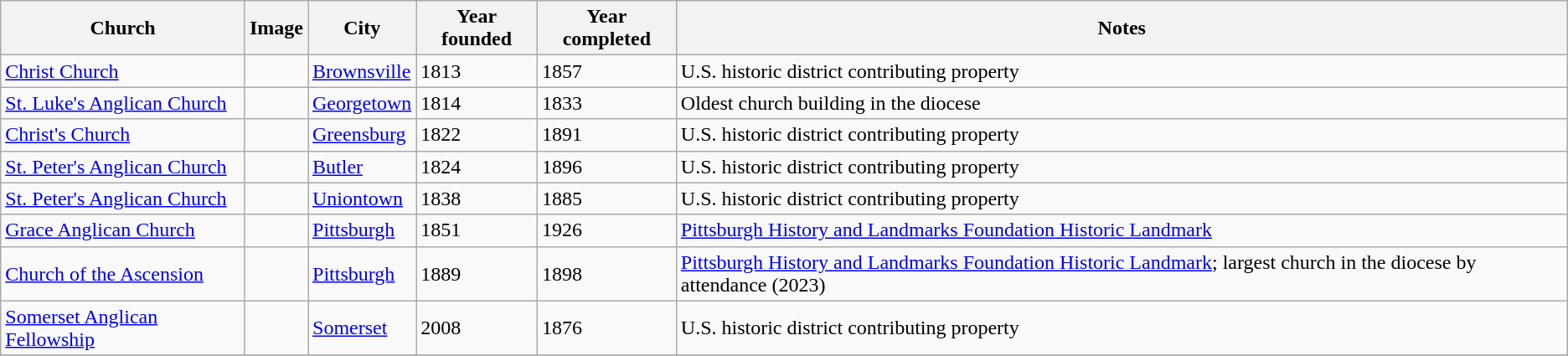<table class="wikitable sortable">
<tr>
<th>Church</th>
<th>Image</th>
<th>City</th>
<th>Year founded</th>
<th>Year completed</th>
<th>Notes</th>
</tr>
<tr>
<td><a href='#'>Christ Church</a></td>
<td></td>
<td><a href='#'>Brownsville</a></td>
<td>1813</td>
<td>1857</td>
<td>U.S. historic district contributing property</td>
</tr>
<tr>
<td><a href='#'>St. Luke's Anglican Church</a></td>
<td></td>
<td><a href='#'>Georgetown</a></td>
<td>1814</td>
<td>1833</td>
<td>Oldest church building in the diocese</td>
</tr>
<tr>
<td><a href='#'>Christ's Church</a></td>
<td></td>
<td><a href='#'>Greensburg</a></td>
<td>1822</td>
<td>1891</td>
<td>U.S. historic district contributing property</td>
</tr>
<tr>
<td><a href='#'>St. Peter's Anglican Church</a></td>
<td></td>
<td><a href='#'>Butler</a></td>
<td>1824</td>
<td>1896</td>
<td>U.S. historic district contributing property</td>
</tr>
<tr>
<td><a href='#'>St. Peter's Anglican Church</a></td>
<td></td>
<td><a href='#'>Uniontown</a></td>
<td>1838</td>
<td>1885</td>
<td>U.S. historic district contributing property</td>
</tr>
<tr>
<td><a href='#'>Grace Anglican Church</a></td>
<td></td>
<td><a href='#'>Pittsburgh</a></td>
<td>1851</td>
<td>1926</td>
<td><a href='#'>Pittsburgh History and Landmarks Foundation Historic Landmark</a></td>
</tr>
<tr>
<td><a href='#'>Church of the Ascension</a></td>
<td></td>
<td><a href='#'>Pittsburgh</a></td>
<td>1889</td>
<td>1898</td>
<td><a href='#'>Pittsburgh History and Landmarks Foundation Historic Landmark</a>; largest church in the diocese by attendance (2023)</td>
</tr>
<tr>
<td><a href='#'>Somerset Anglican Fellowship</a></td>
<td></td>
<td><a href='#'>Somerset</a></td>
<td>2008</td>
<td>1876</td>
<td>U.S. historic district contributing property</td>
</tr>
<tr>
</tr>
</table>
